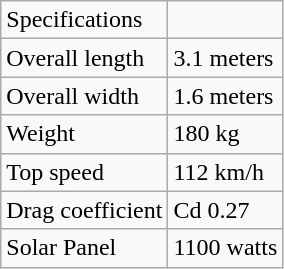<table class="wikitable" border="1">
<tr>
<td>Specifications</td>
</tr>
<tr>
<td>Overall length</td>
<td>3.1 meters</td>
</tr>
<tr>
<td>Overall width</td>
<td>1.6 meters</td>
</tr>
<tr>
<td>Weight</td>
<td>180 kg</td>
</tr>
<tr>
<td>Top speed</td>
<td>112 km/h</td>
</tr>
<tr>
<td>Drag coefficient</td>
<td>Cd 0.27</td>
</tr>
<tr>
<td>Solar Panel</td>
<td>1100 watts</td>
</tr>
</table>
